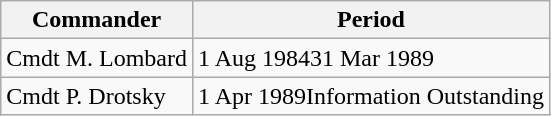<table class="wikitable">
<tr>
<th>Commander</th>
<th>Period</th>
</tr>
<tr>
<td>Cmdt M. Lombard</td>
<td>1 Aug 198431 Mar 1989</td>
</tr>
<tr>
<td>Cmdt P. Drotsky</td>
<td>1 Apr 1989Information Outstanding</td>
</tr>
</table>
